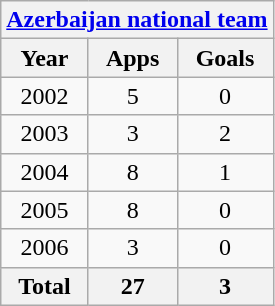<table class="wikitable" style="text-align:center">
<tr>
<th colspan=3><a href='#'>Azerbaijan national team</a></th>
</tr>
<tr>
<th>Year</th>
<th>Apps</th>
<th>Goals</th>
</tr>
<tr>
<td>2002</td>
<td>5</td>
<td>0</td>
</tr>
<tr>
<td>2003</td>
<td>3</td>
<td>2</td>
</tr>
<tr>
<td>2004</td>
<td>8</td>
<td>1</td>
</tr>
<tr>
<td>2005</td>
<td>8</td>
<td>0</td>
</tr>
<tr>
<td>2006</td>
<td>3</td>
<td>0</td>
</tr>
<tr>
<th>Total</th>
<th>27</th>
<th>3</th>
</tr>
</table>
